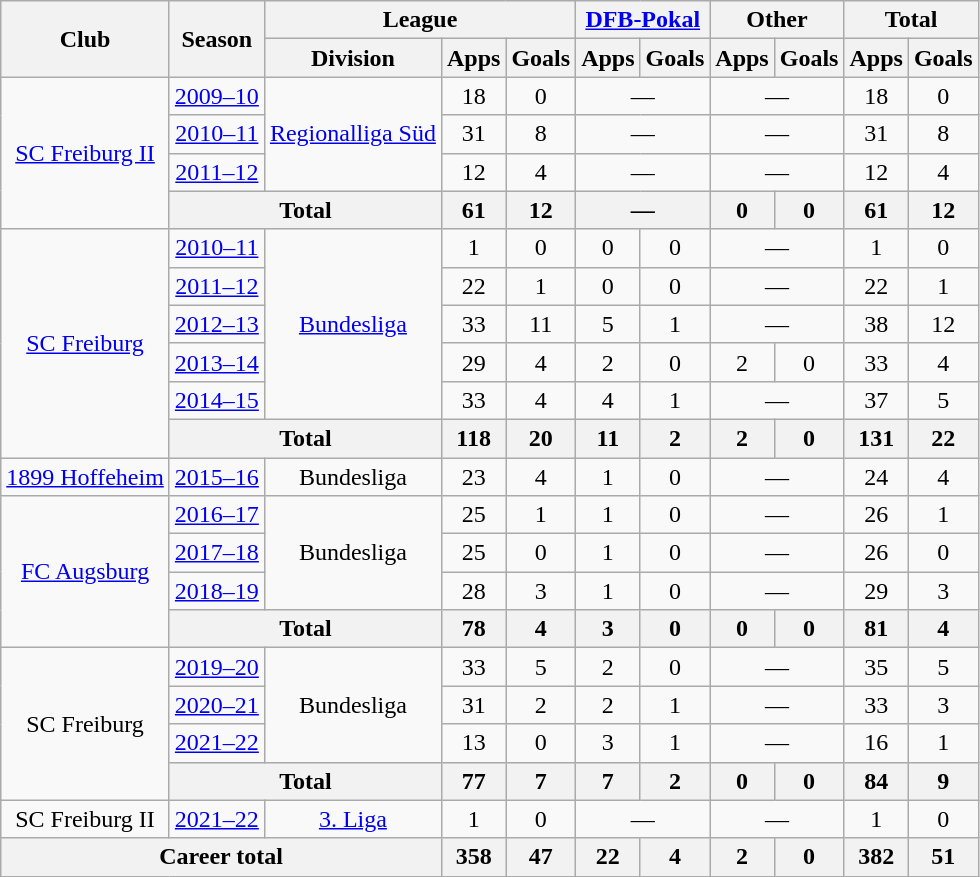<table class="wikitable" style="text-align:center">
<tr>
<th rowspan="2">Club</th>
<th rowspan="2">Season</th>
<th colspan="3">League</th>
<th colspan="2"><a href='#'>DFB-Pokal</a></th>
<th colspan="2">Other</th>
<th colspan="2">Total</th>
</tr>
<tr>
<th>Division</th>
<th>Apps</th>
<th>Goals</th>
<th>Apps</th>
<th>Goals</th>
<th>Apps</th>
<th>Goals</th>
<th>Apps</th>
<th>Goals</th>
</tr>
<tr>
<td rowspan="4"><a href='#'>SC Freiburg II</a></td>
<td><a href='#'>2009–10</a></td>
<td rowspan="3"><a href='#'>Regionalliga Süd</a></td>
<td>18</td>
<td>0</td>
<td colspan="2">—</td>
<td colspan="2">—</td>
<td>18</td>
<td>0</td>
</tr>
<tr>
<td><a href='#'>2010–11</a></td>
<td>31</td>
<td>8</td>
<td colspan="2">—</td>
<td colspan="2">—</td>
<td>31</td>
<td>8</td>
</tr>
<tr>
<td><a href='#'>2011–12</a></td>
<td>12</td>
<td>4</td>
<td colspan="2">—</td>
<td colspan="2">—</td>
<td>12</td>
<td>4</td>
</tr>
<tr>
<th colspan="2">Total</th>
<th>61</th>
<th>12</th>
<th colspan="2">—</th>
<th>0</th>
<th>0</th>
<th>61</th>
<th>12</th>
</tr>
<tr>
<td rowspan="6"><a href='#'>SC Freiburg</a></td>
<td><a href='#'>2010–11</a></td>
<td rowspan="5"><a href='#'>Bundesliga</a></td>
<td>1</td>
<td>0</td>
<td>0</td>
<td>0</td>
<td colspan="2">—</td>
<td>1</td>
<td>0</td>
</tr>
<tr>
<td><a href='#'>2011–12</a></td>
<td>22</td>
<td>1</td>
<td>0</td>
<td>0</td>
<td colspan="2">—</td>
<td>22</td>
<td>1</td>
</tr>
<tr>
<td><a href='#'>2012–13</a></td>
<td>33</td>
<td>11</td>
<td>5</td>
<td>1</td>
<td colspan="2">—</td>
<td>38</td>
<td>12</td>
</tr>
<tr>
<td><a href='#'>2013–14</a></td>
<td>29</td>
<td>4</td>
<td>2</td>
<td>0</td>
<td>2</td>
<td>0</td>
<td>33</td>
<td>4</td>
</tr>
<tr>
<td><a href='#'>2014–15</a></td>
<td>33</td>
<td>4</td>
<td>4</td>
<td>1</td>
<td colspan="2">—</td>
<td>37</td>
<td>5</td>
</tr>
<tr>
<th colspan="2">Total</th>
<th>118</th>
<th>20</th>
<th>11</th>
<th>2</th>
<th>2</th>
<th>0</th>
<th>131</th>
<th>22</th>
</tr>
<tr>
<td><a href='#'>1899 Hoffeheim</a></td>
<td><a href='#'>2015–16</a></td>
<td>Bundesliga</td>
<td>23</td>
<td>4</td>
<td>1</td>
<td>0</td>
<td colspan="2">—</td>
<td>24</td>
<td>4</td>
</tr>
<tr>
<td rowspan="4"><a href='#'>FC Augsburg</a></td>
<td><a href='#'>2016–17</a></td>
<td rowspan="3">Bundesliga</td>
<td>25</td>
<td>1</td>
<td>1</td>
<td>0</td>
<td colspan="2">—</td>
<td>26</td>
<td>1</td>
</tr>
<tr>
<td><a href='#'>2017–18</a></td>
<td>25</td>
<td>0</td>
<td>1</td>
<td>0</td>
<td colspan="2">—</td>
<td>26</td>
<td>0</td>
</tr>
<tr>
<td><a href='#'>2018–19</a></td>
<td>28</td>
<td>3</td>
<td>1</td>
<td>0</td>
<td colspan="2">—</td>
<td>29</td>
<td>3</td>
</tr>
<tr>
<th colspan="2">Total</th>
<th>78</th>
<th>4</th>
<th>3</th>
<th>0</th>
<th>0</th>
<th>0</th>
<th>81</th>
<th>4</th>
</tr>
<tr>
<td rowspan="4">SC Freiburg</td>
<td><a href='#'>2019–20</a></td>
<td rowspan="3">Bundesliga</td>
<td>33</td>
<td>5</td>
<td>2</td>
<td>0</td>
<td colspan="2">—</td>
<td>35</td>
<td>5</td>
</tr>
<tr>
<td><a href='#'>2020–21</a></td>
<td>31</td>
<td>2</td>
<td>2</td>
<td>1</td>
<td colspan="2">—</td>
<td>33</td>
<td>3</td>
</tr>
<tr>
<td><a href='#'>2021–22</a></td>
<td>13</td>
<td>0</td>
<td>3</td>
<td>1</td>
<td colspan="2">—</td>
<td>16</td>
<td>1</td>
</tr>
<tr>
<th colspan="2">Total</th>
<th>77</th>
<th>7</th>
<th>7</th>
<th>2</th>
<th>0</th>
<th>0</th>
<th>84</th>
<th>9</th>
</tr>
<tr>
<td>SC Freiburg II</td>
<td><a href='#'>2021–22</a></td>
<td><a href='#'>3. Liga</a></td>
<td>1</td>
<td>0</td>
<td colspan="2">—</td>
<td colspan="2">—</td>
<td>1</td>
<td>0</td>
</tr>
<tr>
<th colspan="3">Career total</th>
<th>358</th>
<th>47</th>
<th>22</th>
<th>4</th>
<th>2</th>
<th>0</th>
<th>382</th>
<th>51</th>
</tr>
</table>
